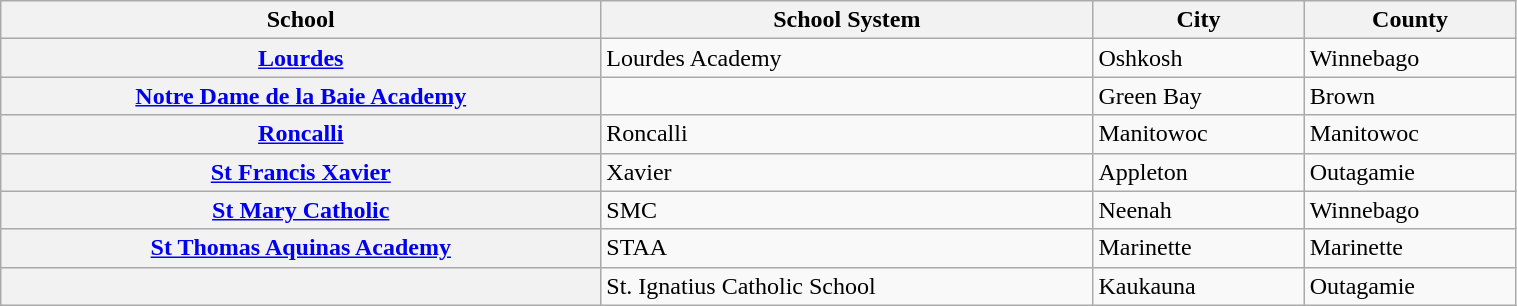<table class="wikitable" width=80%>
<tr>
<th align=center bgcolor="#e5e5e5"><strong>School</strong></th>
<th align=center bgcolor="#e5e5e5"><strong>School System</strong></th>
<th align=center bgcolor="#e5e5e5"><strong>City</strong></th>
<th align=center bgcolor="#e5e5e5"><strong>County</strong></th>
</tr>
<tr>
<th><a href='#'>Lourdes</a></th>
<td>Lourdes Academy</td>
<td>Oshkosh</td>
<td>Winnebago</td>
</tr>
<tr>
<th><a href='#'>Notre Dame de la Baie Academy</a></th>
<td></td>
<td>Green Bay</td>
<td>Brown</td>
</tr>
<tr>
<th><a href='#'>Roncalli</a></th>
<td>Roncalli</td>
<td>Manitowoc</td>
<td>Manitowoc</td>
</tr>
<tr>
<th><a href='#'>St Francis Xavier</a></th>
<td>Xavier</td>
<td>Appleton</td>
<td>Outagamie</td>
</tr>
<tr>
<th><a href='#'>St Mary Catholic</a></th>
<td>SMC</td>
<td>Neenah</td>
<td>Winnebago</td>
</tr>
<tr>
<th><a href='#'>St Thomas Aquinas Academy</a></th>
<td>STAA</td>
<td>Marinette</td>
<td>Marinette</td>
</tr>
<tr>
<th></th>
<td>St. Ignatius Catholic School</td>
<td>Kaukauna</td>
<td>Outagamie</td>
</tr>
</table>
